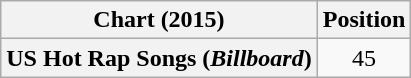<table class="wikitable plainrowheaders" style="text-align:center">
<tr>
<th scope="col">Chart (2015)</th>
<th scope="col">Position</th>
</tr>
<tr>
<th scope="row">US Hot Rap Songs (<em>Billboard</em>)</th>
<td style="text-align:center;">45</td>
</tr>
</table>
